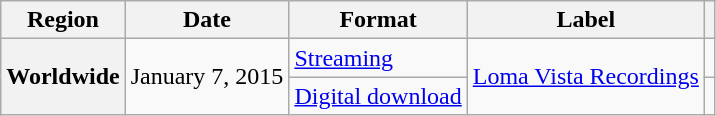<table class="wikitable plainrowheaders">
<tr>
<th scope="col">Region</th>
<th scope="col">Date</th>
<th scope="col">Format</th>
<th scope="col">Label</th>
<th scope="col"></th>
</tr>
<tr>
<th scope="row" rowspan="2">Worldwide</th>
<td rowspan="2">January 7, 2015</td>
<td><a href='#'>Streaming</a></td>
<td rowspan="2"><a href='#'>Loma Vista Recordings</a></td>
<td align="center"></td>
</tr>
<tr>
<td><a href='#'>Digital download</a></td>
<td rowspan="2" align="center"></td>
</tr>
</table>
